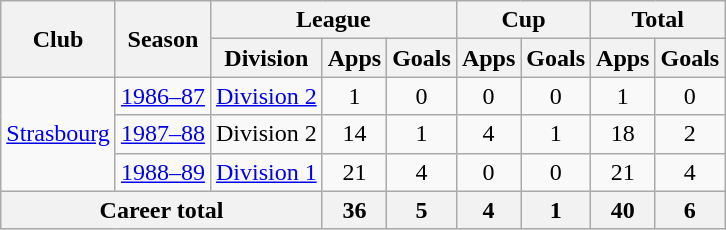<table class="wikitable" style="text-align:center">
<tr>
<th rowspan="2">Club</th>
<th rowspan="2">Season</th>
<th colspan="3">League</th>
<th colspan="2">Cup</th>
<th colspan="2">Total</th>
</tr>
<tr>
<th>Division</th>
<th>Apps</th>
<th>Goals</th>
<th>Apps</th>
<th>Goals</th>
<th>Apps</th>
<th>Goals</th>
</tr>
<tr>
<td rowspan="3"><a href='#'>Strasbourg</a></td>
<td><a href='#'>1986–87</a></td>
<td><a href='#'>Division 2</a></td>
<td>1</td>
<td>0</td>
<td>0</td>
<td>0</td>
<td>1</td>
<td>0</td>
</tr>
<tr>
<td><a href='#'>1987–88</a></td>
<td>Division 2</td>
<td>14</td>
<td>1</td>
<td>4</td>
<td>1</td>
<td>18</td>
<td>2</td>
</tr>
<tr>
<td><a href='#'>1988–89</a></td>
<td><a href='#'>Division 1</a></td>
<td>21</td>
<td>4</td>
<td>0</td>
<td>0</td>
<td>21</td>
<td>4</td>
</tr>
<tr>
<th colspan="3">Career total</th>
<th>36</th>
<th>5</th>
<th>4</th>
<th>1</th>
<th>40</th>
<th>6</th>
</tr>
</table>
